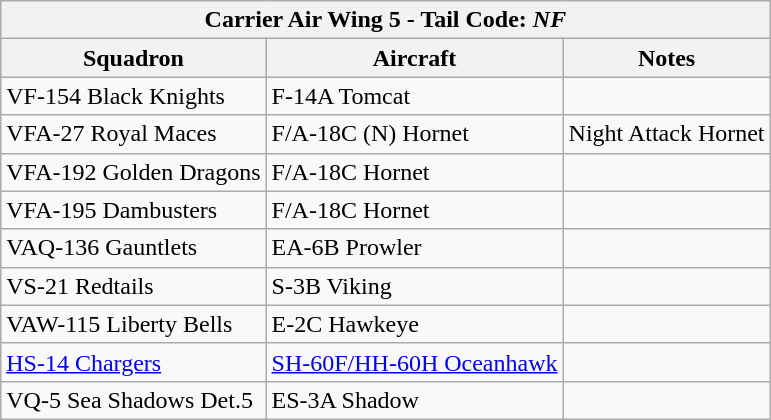<table class="wikitable">
<tr>
<th colspan="3">Carrier Air Wing 5 - Tail Code: <em>NF</em></th>
</tr>
<tr>
<th>Squadron</th>
<th>Aircraft</th>
<th>Notes</th>
</tr>
<tr>
<td>VF-154 Black Knights</td>
<td>F-14A Tomcat</td>
<td></td>
</tr>
<tr>
<td>VFA-27 Royal Maces</td>
<td>F/A-18C (N) Hornet</td>
<td>Night Attack Hornet</td>
</tr>
<tr>
<td>VFA-192 Golden Dragons</td>
<td>F/A-18C Hornet</td>
<td></td>
</tr>
<tr>
<td>VFA-195 Dambusters</td>
<td>F/A-18C Hornet</td>
<td></td>
</tr>
<tr>
<td>VAQ-136 Gauntlets</td>
<td>EA-6B Prowler</td>
<td></td>
</tr>
<tr>
<td>VS-21 Redtails</td>
<td>S-3B Viking</td>
<td></td>
</tr>
<tr>
<td>VAW-115 Liberty Bells</td>
<td>E-2C Hawkeye</td>
<td></td>
</tr>
<tr>
<td><a href='#'>HS-14 Chargers</a></td>
<td><a href='#'>SH-60F/HH-60H Oceanhawk</a></td>
<td></td>
</tr>
<tr>
<td>VQ-5 Sea Shadows Det.5</td>
<td>ES-3A Shadow</td>
<td></td>
</tr>
</table>
